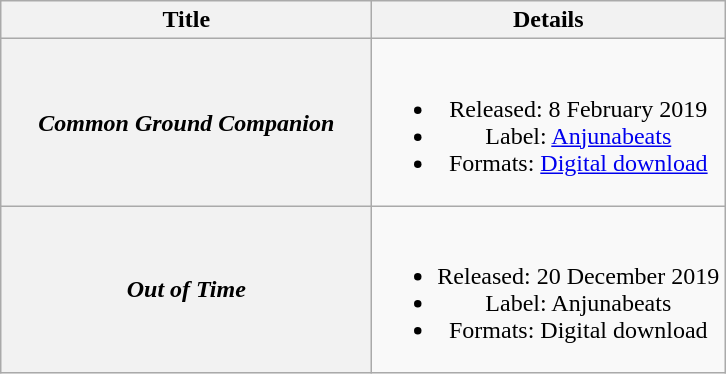<table class="wikitable plainrowheaders" style="text-align:center;">
<tr>
<th scope="col" style="width:15em;">Title</th>
<th scope="col">Details</th>
</tr>
<tr>
<th scope="row"><em>Common Ground Companion</em></th>
<td><br><ul><li>Released: 8 February 2019</li><li>Label: <a href='#'>Anjunabeats</a></li><li>Formats: <a href='#'>Digital download</a></li></ul></td>
</tr>
<tr>
<th scope="row"><em>Out of Time</em></th>
<td><br><ul><li>Released: 20 December 2019</li><li>Label: Anjunabeats</li><li>Formats: Digital download</li></ul></td>
</tr>
</table>
